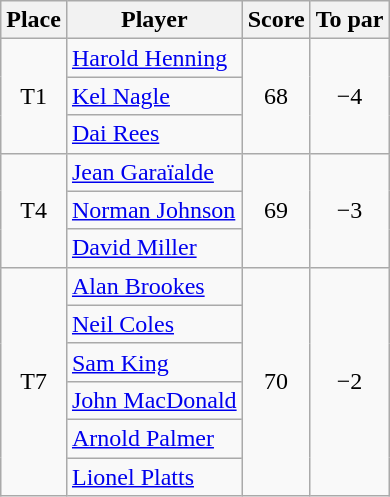<table class="wikitable">
<tr>
<th>Place</th>
<th>Player</th>
<th>Score</th>
<th>To par</th>
</tr>
<tr>
<td rowspan="3" align=center>T1</td>
<td> <a href='#'>Harold Henning</a></td>
<td rowspan="3" align=center>68</td>
<td rowspan="3" align=center>−4</td>
</tr>
<tr>
<td> <a href='#'>Kel Nagle</a></td>
</tr>
<tr>
<td> <a href='#'>Dai Rees</a></td>
</tr>
<tr>
<td rowspan="3" align=center>T4</td>
<td> <a href='#'>Jean Garaïalde</a></td>
<td rowspan="3" align=center>69</td>
<td rowspan="3" align=center>−3</td>
</tr>
<tr>
<td> <a href='#'>Norman Johnson</a></td>
</tr>
<tr>
<td> <a href='#'>David Miller</a></td>
</tr>
<tr>
<td rowspan="6" align=center>T7</td>
<td> <a href='#'>Alan Brookes</a></td>
<td rowspan="6" align=center>70</td>
<td rowspan="6" align=center>−2</td>
</tr>
<tr>
<td> <a href='#'>Neil Coles</a></td>
</tr>
<tr>
<td> <a href='#'>Sam King</a></td>
</tr>
<tr>
<td> <a href='#'>John MacDonald</a></td>
</tr>
<tr>
<td> <a href='#'>Arnold Palmer</a></td>
</tr>
<tr>
<td> <a href='#'>Lionel Platts</a></td>
</tr>
</table>
